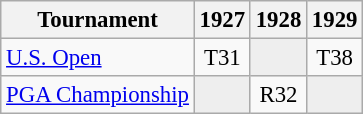<table class="wikitable" style="font-size:95%;text-align:center;">
<tr>
<th>Tournament</th>
<th>1927</th>
<th>1928</th>
<th>1929</th>
</tr>
<tr>
<td align=left><a href='#'>U.S. Open</a></td>
<td>T31</td>
<td style="background:#eeeeee;"></td>
<td>T38</td>
</tr>
<tr>
<td align=left><a href='#'>PGA Championship</a></td>
<td style="background:#eeeeee;"></td>
<td>R32</td>
<td style="background:#eeeeee;"></td>
</tr>
</table>
